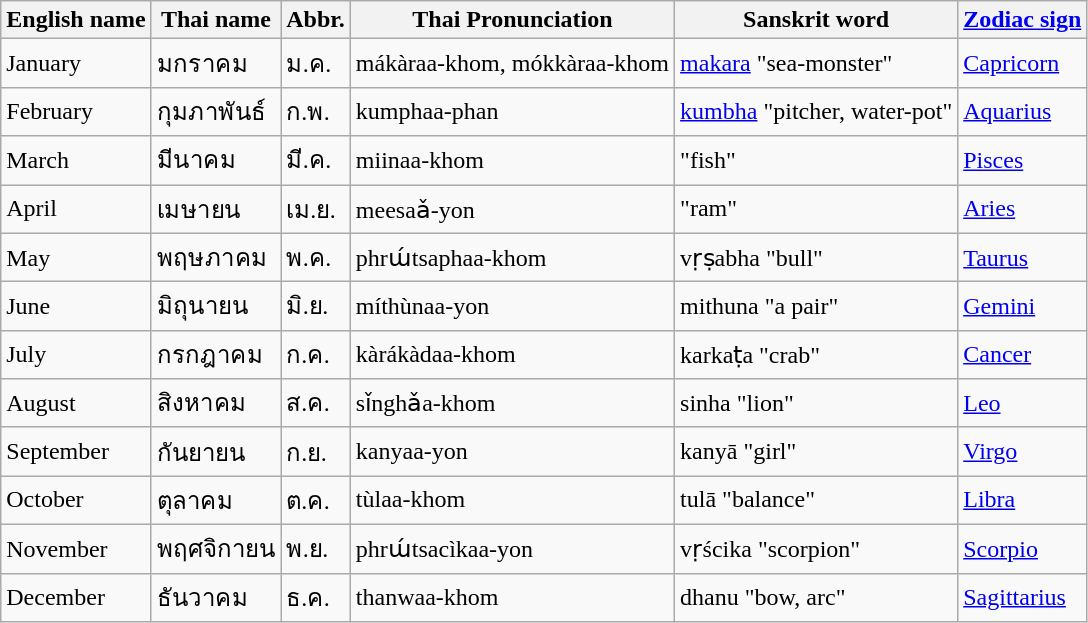<table class="wikitable">
<tr>
<th>English name</th>
<th>Thai name</th>
<th>Abbr.</th>
<th>Thai Pronunciation</th>
<th>Sanskrit word</th>
<th><a href='#'>Zodiac sign</a></th>
</tr>
<tr>
<td>January</td>
<td>มกราคม</td>
<td>ม.ค.</td>
<td>mákàraa-khom, mókkàraa-khom</td>
<td><a href='#'>makara</a> "sea-monster"</td>
<td><a href='#'>Capricorn</a></td>
</tr>
<tr>
<td>February</td>
<td>กุมภาพันธ์</td>
<td>ก.พ.</td>
<td>kumphaa-phan</td>
<td><a href='#'>kumbha</a> "pitcher, water-pot"</td>
<td><a href='#'>Aquarius</a></td>
</tr>
<tr>
<td>March</td>
<td>มีนาคม</td>
<td>มี.ค.</td>
<td>miinaa-khom</td>
<td> "fish"</td>
<td><a href='#'>Pisces</a></td>
</tr>
<tr>
<td>April</td>
<td>เมษายน</td>
<td>เม.ย.</td>
<td>meesaǎ-yon</td>
<td> "ram"</td>
<td><a href='#'>Aries</a></td>
</tr>
<tr>
<td>May</td>
<td>พฤษภาคม</td>
<td>พ.ค.</td>
<td>phrɯ́tsaphaa-khom</td>
<td>vṛṣabha "bull"</td>
<td><a href='#'>Taurus</a></td>
</tr>
<tr>
<td>June</td>
<td>มิถุนายน</td>
<td>มิ.ย.</td>
<td>míthùnaa-yon</td>
<td>mithuna "a pair"</td>
<td><a href='#'>Gemini</a></td>
</tr>
<tr>
<td>July</td>
<td>กรกฎาคม</td>
<td>ก.ค.</td>
<td>kàrákàdaa-khom</td>
<td>karkaṭa "crab"</td>
<td><a href='#'>Cancer</a></td>
</tr>
<tr>
<td>August</td>
<td>สิงหาคม</td>
<td>ส.ค.</td>
<td>sǐnghǎa-khom</td>
<td>sinha "lion"</td>
<td><a href='#'>Leo</a></td>
</tr>
<tr>
<td>September</td>
<td>กันยายน</td>
<td>ก.ย.</td>
<td>kanyaa-yon</td>
<td>kanyā "girl"</td>
<td><a href='#'>Virgo</a></td>
</tr>
<tr>
<td>October</td>
<td>ตุลาคม</td>
<td>ต.ค.</td>
<td>tùlaa-khom</td>
<td>tulā "balance"</td>
<td><a href='#'>Libra</a></td>
</tr>
<tr>
<td>November</td>
<td>พฤศจิกายน</td>
<td>พ.ย.</td>
<td>phrɯ́tsacìkaa-yon</td>
<td>vṛścika "scorpion"</td>
<td><a href='#'>Scorpio</a></td>
</tr>
<tr>
<td>December</td>
<td>ธันวาคม</td>
<td>ธ.ค.</td>
<td>thanwaa-khom</td>
<td>dhanu "bow, arc"</td>
<td><a href='#'>Sagittarius</a></td>
</tr>
</table>
